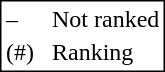<table style="border:1px solid black;">
<tr>
<td>–</td>
<td> </td>
<td>Not ranked</td>
</tr>
<tr>
<td>(#)</td>
<td> </td>
<td>Ranking</td>
</tr>
</table>
